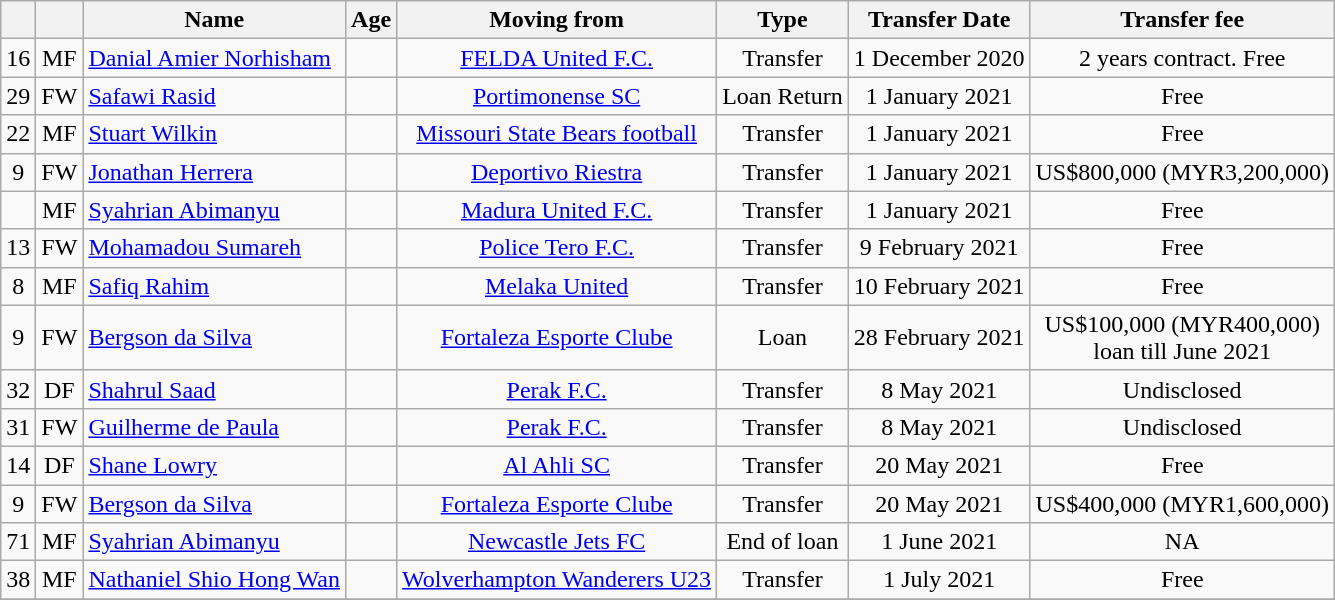<table class="wikitable" style="text-align:center;">
<tr>
<th></th>
<th></th>
<th>Name</th>
<th>Age</th>
<th>Moving from</th>
<th>Type</th>
<th>Transfer Date</th>
<th>Transfer fee</th>
</tr>
<tr>
<td>16</td>
<td>MF</td>
<td align=left> <a href='#'>Danial Amier Norhisham</a></td>
<td></td>
<td> <a href='#'>FELDA United F.C.</a></td>
<td>Transfer</td>
<td>1 December 2020</td>
<td>2 years contract. Free </td>
</tr>
<tr>
<td>29</td>
<td>FW</td>
<td align=left> <a href='#'>Safawi Rasid</a></td>
<td></td>
<td> <a href='#'>Portimonense SC</a></td>
<td>Loan Return</td>
<td>1 January 2021</td>
<td>Free </td>
</tr>
<tr>
<td>22</td>
<td>MF</td>
<td align=left> <a href='#'>Stuart Wilkin</a></td>
<td></td>
<td> <a href='#'>Missouri State Bears football</a></td>
<td>Transfer</td>
<td>1 January 2021</td>
<td>Free</td>
</tr>
<tr>
<td>9</td>
<td>FW</td>
<td align=left> <a href='#'>Jonathan Herrera</a></td>
<td></td>
<td> <a href='#'>Deportivo Riestra</a></td>
<td>Transfer</td>
<td>1 January 2021</td>
<td>US$800,000 (MYR3,200,000)</td>
</tr>
<tr>
<td></td>
<td>MF</td>
<td align=left> <a href='#'>Syahrian Abimanyu</a></td>
<td></td>
<td> <a href='#'>Madura United F.C.</a></td>
<td>Transfer</td>
<td>1 January 2021</td>
<td>Free </td>
</tr>
<tr>
<td>13</td>
<td>FW</td>
<td align=left> <a href='#'>Mohamadou Sumareh</a></td>
<td></td>
<td> <a href='#'>Police Tero F.C.</a></td>
<td>Transfer</td>
<td>9 February 2021</td>
<td>Free </td>
</tr>
<tr>
<td>8</td>
<td>MF</td>
<td align=left> <a href='#'>Safiq Rahim</a></td>
<td></td>
<td> <a href='#'>Melaka United</a></td>
<td>Transfer</td>
<td>10 February 2021</td>
<td>Free </td>
</tr>
<tr>
<td>9</td>
<td>FW</td>
<td align=left> <a href='#'>Bergson da Silva</a></td>
<td></td>
<td> <a href='#'>Fortaleza Esporte Clube</a></td>
<td>Loan</td>
<td>28 February 2021</td>
<td>US$100,000 (MYR400,000) <br> loan till June 2021</td>
</tr>
<tr>
<td>32</td>
<td>DF</td>
<td align=left> <a href='#'>Shahrul Saad</a></td>
<td></td>
<td> <a href='#'>Perak F.C.</a></td>
<td>Transfer</td>
<td>8 May 2021</td>
<td>Undisclosed </td>
</tr>
<tr>
<td>31</td>
<td>FW</td>
<td align=left> <a href='#'>Guilherme de Paula</a></td>
<td></td>
<td> <a href='#'>Perak F.C.</a></td>
<td>Transfer</td>
<td>8 May 2021</td>
<td>Undisclosed </td>
</tr>
<tr>
<td>14</td>
<td>DF</td>
<td align=left> <a href='#'>Shane Lowry</a></td>
<td></td>
<td> <a href='#'>Al Ahli SC</a></td>
<td>Transfer</td>
<td>20 May 2021</td>
<td>Free </td>
</tr>
<tr>
<td>9</td>
<td>FW</td>
<td align=left> <a href='#'>Bergson da Silva</a></td>
<td></td>
<td> <a href='#'>Fortaleza Esporte Clube</a></td>
<td>Transfer</td>
<td>20 May 2021</td>
<td>US$400,000 (MYR1,600,000)</td>
</tr>
<tr>
<td>71</td>
<td>MF</td>
<td align=left> <a href='#'>Syahrian Abimanyu</a></td>
<td></td>
<td> <a href='#'>Newcastle Jets FC</a></td>
<td>End of loan</td>
<td>1 June 2021</td>
<td>NA </td>
</tr>
<tr>
<td>38</td>
<td>MF</td>
<td align=left> <a href='#'>Nathaniel Shio Hong Wan</a></td>
<td></td>
<td> <a href='#'>Wolverhampton Wanderers U23</a></td>
<td>Transfer</td>
<td>1 July 2021</td>
<td>Free </td>
</tr>
<tr>
</tr>
</table>
